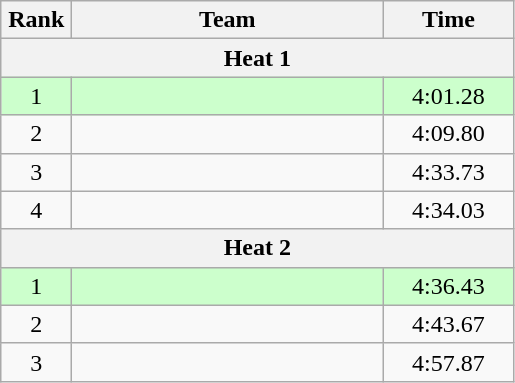<table class=wikitable style="text-align:center">
<tr>
<th width=40>Rank</th>
<th width=200>Team</th>
<th width=80>Time</th>
</tr>
<tr>
<th colspan=3>Heat 1</th>
</tr>
<tr bgcolor="#ccffcc">
<td>1</td>
<td align=left></td>
<td>4:01.28</td>
</tr>
<tr>
<td>2</td>
<td align=left></td>
<td>4:09.80</td>
</tr>
<tr>
<td>3</td>
<td align=left></td>
<td>4:33.73</td>
</tr>
<tr>
<td>4</td>
<td align=left></td>
<td>4:34.03</td>
</tr>
<tr>
<th colspan=3>Heat 2</th>
</tr>
<tr bgcolor="#ccffcc">
<td>1</td>
<td align=left></td>
<td>4:36.43</td>
</tr>
<tr>
<td>2</td>
<td align=left></td>
<td>4:43.67</td>
</tr>
<tr>
<td>3</td>
<td align=left></td>
<td>4:57.87</td>
</tr>
</table>
